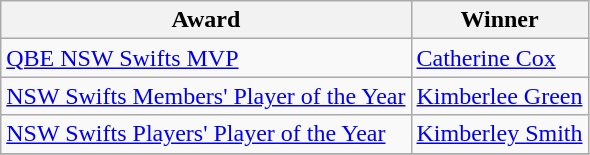<table class="wikitable collapsible">
<tr>
<th>Award</th>
<th>Winner</th>
</tr>
<tr>
<td><a href='#'>QBE NSW Swifts MVP</a></td>
<td><a href='#'>Catherine Cox</a></td>
</tr>
<tr>
<td><a href='#'>NSW Swifts Members' Player of the Year</a></td>
<td><a href='#'>Kimberlee Green</a></td>
</tr>
<tr>
<td><a href='#'>NSW Swifts Players' Player of the Year</a></td>
<td><a href='#'>Kimberley Smith</a></td>
</tr>
<tr>
</tr>
</table>
